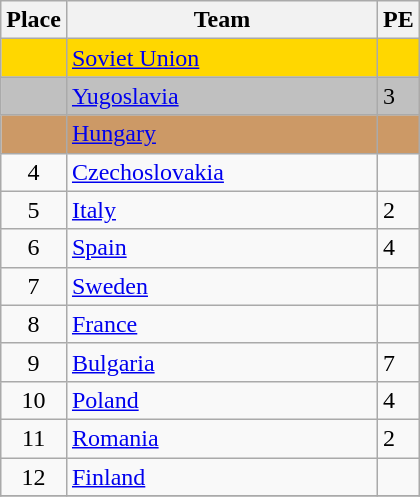<table class="wikitable">
<tr>
<th>Place</th>
<th width=200>Team</th>
<th width=20>PE</th>
</tr>
<tr bgcolor=gold>
<td align=center></td>
<td> <a href='#'>Soviet Union</a></td>
<td></td>
</tr>
<tr bgcolor=silver>
<td align=center></td>
<td> <a href='#'>Yugoslavia</a></td>
<td>3</td>
</tr>
<tr bgcolor=cc9966>
<td align=center></td>
<td> <a href='#'>Hungary</a></td>
<td></td>
</tr>
<tr>
<td align=center>4</td>
<td> <a href='#'>Czechoslovakia</a></td>
<td></td>
</tr>
<tr>
<td align=center>5</td>
<td> <a href='#'>Italy</a></td>
<td>2</td>
</tr>
<tr>
<td align=center>6</td>
<td> <a href='#'>Spain</a></td>
<td>4</td>
</tr>
<tr>
<td align=center>7</td>
<td> <a href='#'>Sweden</a></td>
<td></td>
</tr>
<tr>
<td align=center>8</td>
<td> <a href='#'>France</a></td>
<td></td>
</tr>
<tr>
<td align=center>9</td>
<td> <a href='#'>Bulgaria</a></td>
<td>7</td>
</tr>
<tr>
<td align=center>10</td>
<td> <a href='#'>Poland</a></td>
<td>4</td>
</tr>
<tr>
<td align=center>11</td>
<td> <a href='#'>Romania</a></td>
<td>2</td>
</tr>
<tr>
<td align=center>12</td>
<td> <a href='#'>Finland</a></td>
<td></td>
</tr>
<tr>
</tr>
</table>
